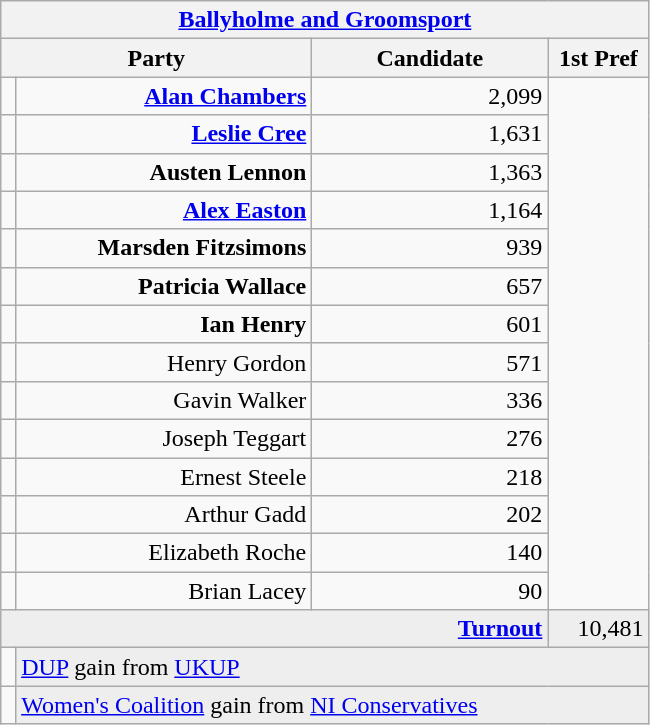<table class="wikitable">
<tr>
<th colspan="4" align="center"><a href='#'>Ballyholme and Groomsport</a></th>
</tr>
<tr>
<th colspan="2" align="center" width=200>Party</th>
<th width=150>Candidate</th>
<th width=60>1st Pref</th>
</tr>
<tr>
<td></td>
<td align="right"><strong><a href='#'>Alan Chambers</a></strong></td>
<td align="right">2,099</td>
</tr>
<tr>
<td></td>
<td align="right"><strong><a href='#'>Leslie Cree</a></strong></td>
<td align="right">1,631</td>
</tr>
<tr>
<td></td>
<td align="right"><strong>Austen Lennon</strong></td>
<td align="right">1,363</td>
</tr>
<tr>
<td></td>
<td align="right"><strong><a href='#'>Alex Easton</a></strong></td>
<td align="right">1,164</td>
</tr>
<tr>
<td></td>
<td align="right"><strong>Marsden Fitzsimons</strong></td>
<td align="right">939</td>
</tr>
<tr>
<td></td>
<td align="right"><strong>Patricia Wallace</strong></td>
<td align="right">657</td>
</tr>
<tr>
<td></td>
<td align="right"><strong>Ian Henry</strong></td>
<td align="right">601</td>
</tr>
<tr>
<td></td>
<td align="right">Henry Gordon</td>
<td align="right">571</td>
</tr>
<tr>
<td></td>
<td align="right">Gavin Walker</td>
<td align="right">336</td>
</tr>
<tr>
<td></td>
<td align="right">Joseph Teggart</td>
<td align="right">276</td>
</tr>
<tr>
<td></td>
<td align="right">Ernest Steele</td>
<td align="right">218</td>
</tr>
<tr>
<td></td>
<td align="right">Arthur Gadd</td>
<td align="right">202</td>
</tr>
<tr>
<td></td>
<td align="right">Elizabeth Roche</td>
<td align="right">140</td>
</tr>
<tr>
<td></td>
<td align="right">Brian Lacey</td>
<td align="right">90</td>
</tr>
<tr bgcolor="EEEEEE">
<td colspan=3 align="right"><strong><a href='#'>Turnout</a></strong></td>
<td align="right">10,481</td>
</tr>
<tr>
<td bgcolor=></td>
<td colspan=3 bgcolor="EEEEEE"><a href='#'>DUP</a> gain from <a href='#'>UKUP</a></td>
</tr>
<tr>
<td bgcolor=></td>
<td colspan=3 bgcolor="EEEEEE"><a href='#'>Women's Coalition</a> gain from <a href='#'>NI Conservatives</a></td>
</tr>
</table>
